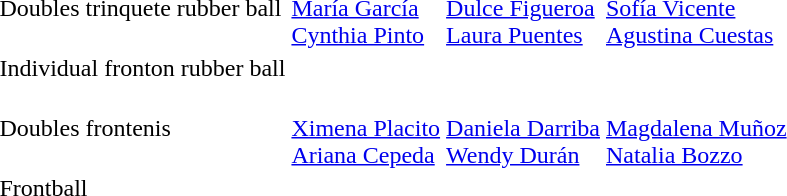<table>
<tr>
<td>Doubles trinquete rubber ball<br></td>
<td><br><a href='#'>María García</a><br><a href='#'>Cynthia Pinto</a></td>
<td><br><a href='#'>Dulce Figueroa</a><br><a href='#'>Laura Puentes</a></td>
<td><br><a href='#'>Sofía Vicente</a><br><a href='#'>Agustina Cuestas</a></td>
</tr>
<tr>
<td>Individual fronton rubber ball<br></td>
<td></td>
<td></td>
<td></td>
</tr>
<tr>
<td>Doubles frontenis<br></td>
<td><br><a href='#'>Ximena Placito</a><br><a href='#'>Ariana Cepeda</a></td>
<td><br><a href='#'>Daniela Darriba</a><br><a href='#'>Wendy Durán</a></td>
<td><br><a href='#'>Magdalena Muñoz</a><br><a href='#'>Natalia Bozzo</a></td>
</tr>
<tr>
<td>Frontball<br></td>
<td></td>
<td></td>
<td></td>
</tr>
</table>
